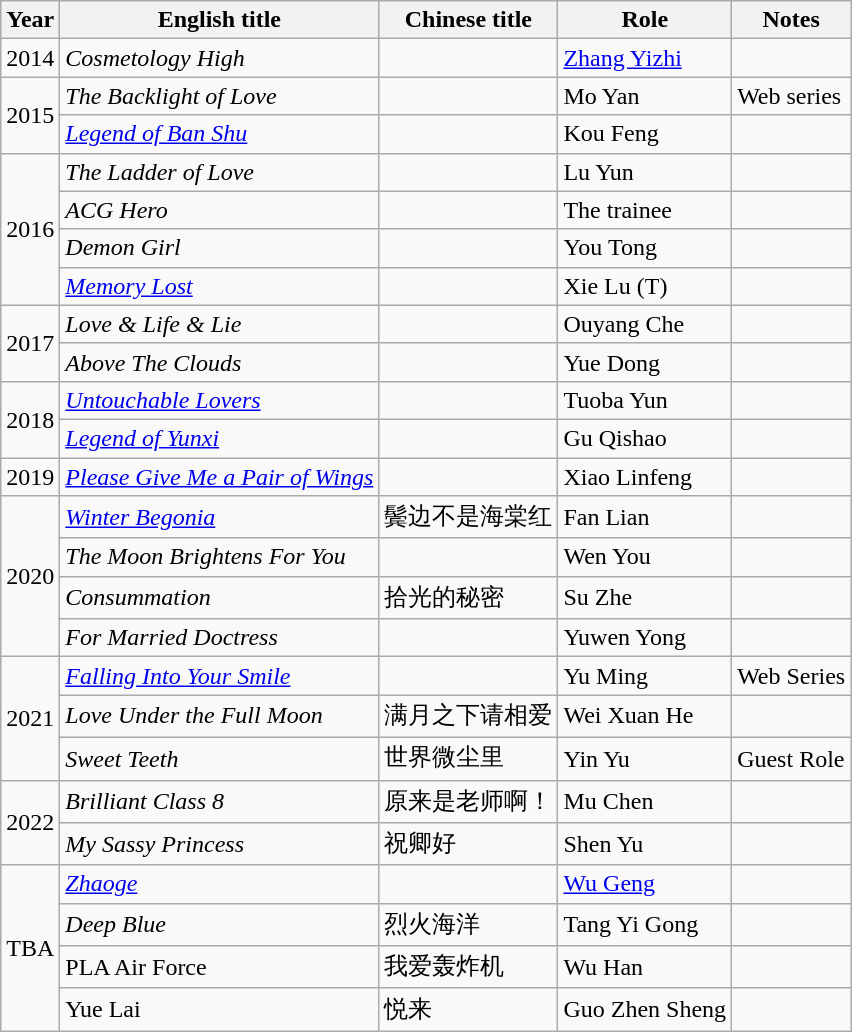<table class="wikitable">
<tr>
<th>Year</th>
<th>English title</th>
<th>Chinese title</th>
<th>Role</th>
<th>Notes</th>
</tr>
<tr>
<td>2014</td>
<td><em>Cosmetology High</em></td>
<td></td>
<td><a href='#'>Zhang Yizhi</a></td>
<td></td>
</tr>
<tr>
<td rowspan="2">2015</td>
<td><em>The Backlight of Love</em></td>
<td></td>
<td>Mo Yan</td>
<td>Web series</td>
</tr>
<tr>
<td><em><a href='#'>Legend of Ban Shu</a></em></td>
<td></td>
<td>Kou Feng</td>
<td></td>
</tr>
<tr>
<td rowspan="4">2016</td>
<td><em>The Ladder of Love</em></td>
<td></td>
<td>Lu Yun</td>
<td></td>
</tr>
<tr>
<td><em>ACG Hero</em></td>
<td></td>
<td>The trainee</td>
<td></td>
</tr>
<tr>
<td><em>Demon Girl</em></td>
<td></td>
<td>You Tong</td>
<td></td>
</tr>
<tr>
<td><em><a href='#'>Memory Lost</a></em></td>
<td></td>
<td>Xie Lu (T)</td>
<td></td>
</tr>
<tr>
<td rowspan="2">2017</td>
<td><em>Love & Life & Lie</em></td>
<td></td>
<td>Ouyang Che</td>
<td></td>
</tr>
<tr>
<td><em>Above The Clouds</em></td>
<td></td>
<td>Yue Dong</td>
<td></td>
</tr>
<tr>
<td rowspan="2">2018</td>
<td><em><a href='#'>Untouchable Lovers</a></em></td>
<td></td>
<td>Tuoba Yun</td>
<td></td>
</tr>
<tr>
<td><em><a href='#'>Legend of Yunxi</a></em></td>
<td></td>
<td>Gu Qishao</td>
<td></td>
</tr>
<tr>
<td>2019</td>
<td><em><a href='#'>Please Give Me a Pair of Wings</a></em></td>
<td></td>
<td>Xiao Linfeng</td>
<td></td>
</tr>
<tr>
<td rowspan="4">2020</td>
<td><em><a href='#'>Winter Begonia</a></em></td>
<td>鬓边不是海棠红</td>
<td>Fan Lian</td>
<td></td>
</tr>
<tr>
<td><em>The Moon Brightens For You</em></td>
<td></td>
<td>Wen You</td>
<td></td>
</tr>
<tr>
<td><em>Consummation</em></td>
<td>拾光的秘密</td>
<td>Su Zhe</td>
<td></td>
</tr>
<tr>
<td><em>For Married Doctress</em></td>
<td></td>
<td>Yuwen Yong</td>
<td></td>
</tr>
<tr>
<td rowspan="3">2021</td>
<td><em><a href='#'>Falling Into Your Smile</a></em></td>
<td></td>
<td>Yu Ming</td>
<td>Web Series</td>
</tr>
<tr>
<td><em>Love Under the Full Moon</em></td>
<td>满月之下请相爱</td>
<td>Wei Xuan He</td>
<td></td>
</tr>
<tr>
<td><em>Sweet Teeth</em></td>
<td>世界微尘里</td>
<td>Yin Yu</td>
<td>Guest Role</td>
</tr>
<tr>
<td rowspan="2">2022</td>
<td><em>Brilliant Class 8</em></td>
<td>原来是老师啊！</td>
<td>Mu Chen</td>
<td></td>
</tr>
<tr>
<td><em>My Sassy Princess</em></td>
<td>祝卿好</td>
<td>Shen Yu</td>
<td></td>
</tr>
<tr>
<td rowspan="4">TBA</td>
<td><em><a href='#'>Zhaoge</a></em></td>
<td></td>
<td><a href='#'>Wu Geng</a></td>
<td></td>
</tr>
<tr>
<td><em>Deep Blue</em></td>
<td>烈火海洋</td>
<td>Tang Yi Gong</td>
<td></td>
</tr>
<tr>
<td>PLA Air Force</td>
<td>我爱轰炸机</td>
<td>Wu Han</td>
<td></td>
</tr>
<tr>
<td>Yue Lai</td>
<td>悦来</td>
<td>Guo Zhen Sheng</td>
<td></td>
</tr>
</table>
